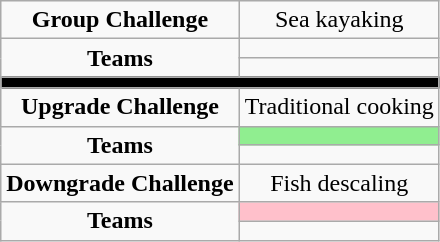<table class="wikitable" style="text-align:center;">
<tr>
<td><strong>Group Challenge</strong></td>
<td>Sea kayaking</td>
</tr>
<tr>
<td rowspan="2"><strong>Teams</strong></td>
<td></td>
</tr>
<tr>
<td></td>
</tr>
<tr>
<td colspan="2" style="background:black;"></td>
</tr>
<tr>
<td><strong>Upgrade Challenge</strong></td>
<td>Traditional cooking</td>
</tr>
<tr>
<td rowspan="2"><strong>Teams</strong></td>
<td style="background:lightgreen;"></td>
</tr>
<tr>
<td></td>
</tr>
<tr>
<td><strong>Downgrade Challenge</strong></td>
<td>Fish descaling</td>
</tr>
<tr>
<td rowspan="2"><strong>Teams</strong></td>
<td style="background:pink;"></td>
</tr>
<tr>
<td></td>
</tr>
</table>
